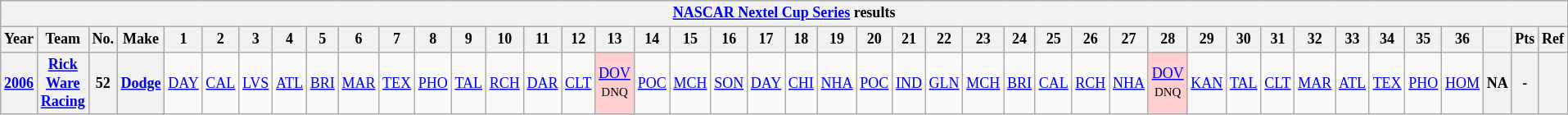<table class="wikitable" style="text-align:center; font-size:75%">
<tr>
<th colspan=45><a href='#'>NASCAR Nextel Cup Series</a> results</th>
</tr>
<tr>
<th>Year</th>
<th>Team</th>
<th>No.</th>
<th>Make</th>
<th>1</th>
<th>2</th>
<th>3</th>
<th>4</th>
<th>5</th>
<th>6</th>
<th>7</th>
<th>8</th>
<th>9</th>
<th>10</th>
<th>11</th>
<th>12</th>
<th>13</th>
<th>14</th>
<th>15</th>
<th>16</th>
<th>17</th>
<th>18</th>
<th>19</th>
<th>20</th>
<th>21</th>
<th>22</th>
<th>23</th>
<th>24</th>
<th>25</th>
<th>26</th>
<th>27</th>
<th>28</th>
<th>29</th>
<th>30</th>
<th>31</th>
<th>32</th>
<th>33</th>
<th>34</th>
<th>35</th>
<th>36</th>
<th></th>
<th>Pts</th>
<th>Ref</th>
</tr>
<tr>
<th><a href='#'>2006</a></th>
<th><a href='#'>Rick Ware Racing</a></th>
<th>52</th>
<th><a href='#'>Dodge</a></th>
<td><a href='#'>DAY</a></td>
<td><a href='#'>CAL</a></td>
<td><a href='#'>LVS</a></td>
<td><a href='#'>ATL</a></td>
<td><a href='#'>BRI</a></td>
<td><a href='#'>MAR</a></td>
<td><a href='#'>TEX</a></td>
<td><a href='#'>PHO</a></td>
<td><a href='#'>TAL</a></td>
<td><a href='#'>RCH</a></td>
<td><a href='#'>DAR</a></td>
<td><a href='#'>CLT</a></td>
<td style="background:#FFCFCF;"><a href='#'>DOV</a><br><small>DNQ</small></td>
<td><a href='#'>POC</a></td>
<td><a href='#'>MCH</a></td>
<td><a href='#'>SON</a></td>
<td><a href='#'>DAY</a></td>
<td><a href='#'>CHI</a></td>
<td><a href='#'>NHA</a></td>
<td><a href='#'>POC</a></td>
<td><a href='#'>IND</a></td>
<td><a href='#'>GLN</a></td>
<td><a href='#'>MCH</a></td>
<td><a href='#'>BRI</a></td>
<td><a href='#'>CAL</a></td>
<td><a href='#'>RCH</a></td>
<td><a href='#'>NHA</a></td>
<td style="background:#FFCFCF;"><a href='#'>DOV</a><br><small>DNQ</small></td>
<td><a href='#'>KAN</a></td>
<td><a href='#'>TAL</a></td>
<td><a href='#'>CLT</a></td>
<td><a href='#'>MAR</a></td>
<td><a href='#'>ATL</a></td>
<td><a href='#'>TEX</a></td>
<td><a href='#'>PHO</a></td>
<td><a href='#'>HOM</a></td>
<th>NA</th>
<th>-</th>
<th></th>
</tr>
</table>
